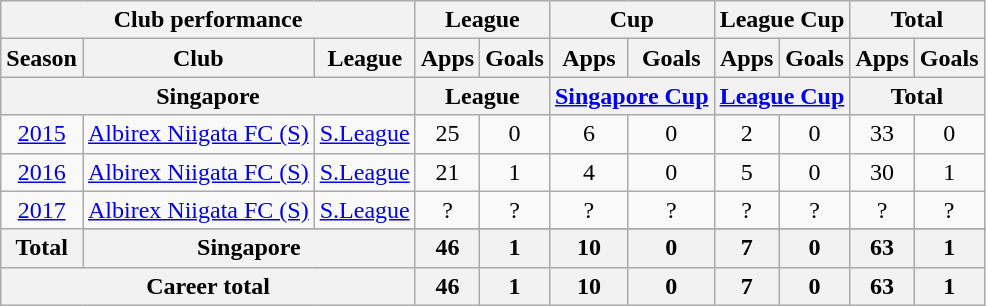<table class="wikitable" style="text-align:center">
<tr>
<th colspan=3>Club performance</th>
<th colspan=2>League</th>
<th colspan=2>Cup</th>
<th colspan=2>League Cup</th>
<th colspan=2>Total</th>
</tr>
<tr>
<th>Season</th>
<th>Club</th>
<th>League</th>
<th>Apps</th>
<th>Goals</th>
<th>Apps</th>
<th>Goals</th>
<th>Apps</th>
<th>Goals</th>
<th>Apps</th>
<th>Goals</th>
</tr>
<tr>
<th colspan=3>Singapore</th>
<th colspan=2>League</th>
<th colspan=2><a href='#'>Singapore Cup</a></th>
<th colspan=2><a href='#'>League Cup</a></th>
<th colspan=2>Total</th>
</tr>
<tr>
<td><a href='#'>2015</a></td>
<td><a href='#'>Albirex Niigata FC (S)</a></td>
<td><a href='#'>S.League</a></td>
<td>25</td>
<td>0</td>
<td>6</td>
<td>0</td>
<td>2</td>
<td>0</td>
<td>33</td>
<td>0</td>
</tr>
<tr>
<td><a href='#'>2016</a></td>
<td><a href='#'>Albirex Niigata FC (S)</a></td>
<td><a href='#'>S.League</a></td>
<td>21</td>
<td>1</td>
<td>4</td>
<td>0</td>
<td>5</td>
<td>0</td>
<td>30</td>
<td>1</td>
</tr>
<tr>
<td><a href='#'>2017</a></td>
<td><a href='#'>Albirex Niigata FC (S)</a></td>
<td><a href='#'>S.League</a></td>
<td>?</td>
<td>?</td>
<td>?</td>
<td>?</td>
<td>?</td>
<td>?</td>
<td>?</td>
<td>?</td>
</tr>
<tr>
<th rowspan=2>Total</th>
</tr>
<tr>
<th colspan=2>Singapore</th>
<th>46</th>
<th>1</th>
<th>10</th>
<th>0</th>
<th>7</th>
<th>0</th>
<th>63</th>
<th>1</th>
</tr>
<tr>
<th colspan=3>Career total</th>
<th>46</th>
<th>1</th>
<th>10</th>
<th>0</th>
<th>7</th>
<th>0</th>
<th>63</th>
<th>1</th>
</tr>
</table>
